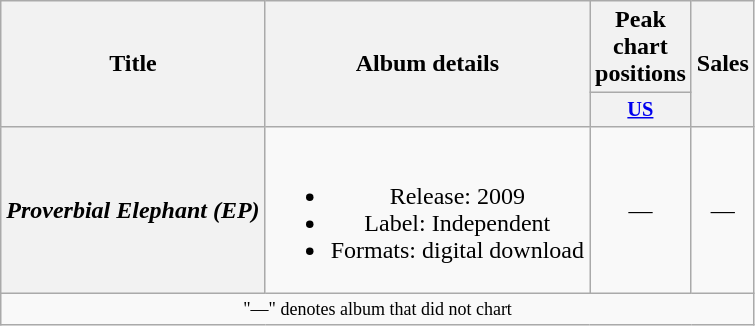<table class="wikitable plainrowheaders" style="text-align:center;">
<tr>
<th scope="col" rowspan="2">Title</th>
<th scope="col" rowspan="2">Album details</th>
<th scope="col" colspan="1">Peak chart positions</th>
<th scope="col" rowspan="2">Sales</th>
</tr>
<tr>
<th scope="col" style="width:3em;font-size:85%;"><a href='#'>US</a></th>
</tr>
<tr>
<th scope="row"><em>Proverbial Elephant (EP)</em></th>
<td><br><ul><li>Release: 2009</li><li>Label: Independent</li><li>Formats: digital download</li></ul></td>
<td>—</td>
<td>—</td>
</tr>
<tr>
<td colspan="9" style="font-size:9pt">"—" denotes album that did not chart</td>
</tr>
</table>
